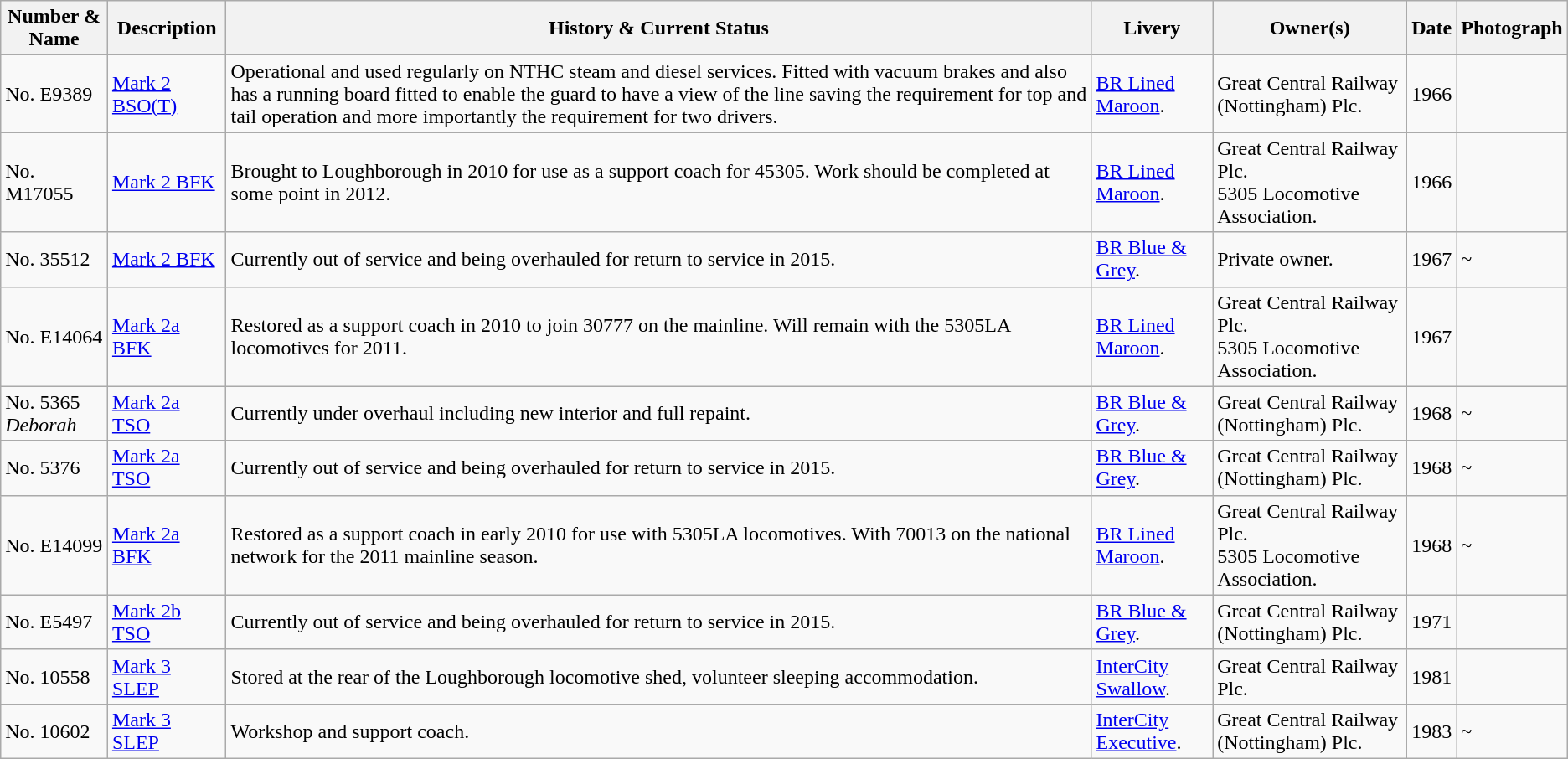<table class="wikitable">
<tr>
<th>Number & Name</th>
<th>Description</th>
<th>History & Current Status</th>
<th>Livery</th>
<th>Owner(s)</th>
<th>Date</th>
<th>Photograph</th>
</tr>
<tr>
<td>No. E9389</td>
<td><a href='#'>Mark 2 BSO(T)</a></td>
<td>Operational and used regularly on NTHC steam and diesel services. Fitted with vacuum brakes and also has a running board fitted to enable the guard to have a view of the line saving the requirement for top and tail operation and more importantly the requirement for two drivers.</td>
<td><a href='#'>BR Lined Maroon</a>.</td>
<td>Great Central Railway (Nottingham) Plc.</td>
<td>1966</td>
<td></td>
</tr>
<tr>
<td>No. M17055</td>
<td><a href='#'>Mark 2 BFK</a></td>
<td>Brought to Loughborough in 2010 for use as a support coach for 45305. Work should be completed at some point in 2012.</td>
<td><a href='#'>BR Lined Maroon</a>.</td>
<td>Great Central Railway Plc.<br> 5305 Locomotive Association.</td>
<td>1966</td>
<td></td>
</tr>
<tr>
<td>No. 35512</td>
<td><a href='#'>Mark 2 BFK</a></td>
<td>Currently out of service and being overhauled for return to service in 2015.</td>
<td><a href='#'>BR Blue & Grey</a>.</td>
<td>Private owner.</td>
<td>1967</td>
<td>~</td>
</tr>
<tr>
<td>No. E14064</td>
<td><a href='#'>Mark 2a BFK</a></td>
<td>Restored as a support coach in 2010 to join 30777 on the mainline. Will remain with the 5305LA locomotives for 2011.</td>
<td><a href='#'>BR Lined Maroon</a>.</td>
<td>Great Central Railway Plc.<br> 5305 Locomotive Association.</td>
<td>1967</td>
<td></td>
</tr>
<tr>
<td>No. 5365 <br><em>Deborah</em></td>
<td><a href='#'>Mark 2a TSO</a></td>
<td>Currently under overhaul including new interior and full repaint.</td>
<td><a href='#'>BR Blue & Grey</a>.</td>
<td>Great Central Railway (Nottingham) Plc.</td>
<td>1968</td>
<td>~</td>
</tr>
<tr>
<td>No. 5376</td>
<td><a href='#'>Mark 2a TSO</a></td>
<td>Currently out of service and being overhauled for return to service in 2015.</td>
<td><a href='#'>BR Blue & Grey</a>.</td>
<td>Great Central Railway (Nottingham) Plc.</td>
<td>1968</td>
<td>~</td>
</tr>
<tr>
<td>No. E14099</td>
<td><a href='#'>Mark 2a BFK</a></td>
<td>Restored as a support coach in early 2010 for use with 5305LA locomotives. With 70013 on the national network for the 2011 mainline season.</td>
<td><a href='#'>BR Lined Maroon</a>.</td>
<td>Great Central Railway Plc.<br> 5305 Locomotive Association.</td>
<td>1968</td>
<td>~</td>
</tr>
<tr>
<td>No. E5497</td>
<td><a href='#'>Mark 2b TSO</a></td>
<td>Currently out of service and being overhauled for return to service in 2015.</td>
<td><a href='#'>BR Blue & Grey</a>.</td>
<td>Great Central Railway (Nottingham) Plc.</td>
<td>1971</td>
<td></td>
</tr>
<tr>
<td>No. 10558</td>
<td><a href='#'>Mark 3 SLEP</a></td>
<td>Stored at the rear of the Loughborough locomotive shed, volunteer sleeping accommodation.</td>
<td><a href='#'>InterCity Swallow</a>.</td>
<td>Great Central Railway Plc.</td>
<td>1981</td>
<td></td>
</tr>
<tr>
<td>No. 10602</td>
<td><a href='#'>Mark 3 SLEP</a></td>
<td>Workshop and support coach.</td>
<td><a href='#'>InterCity Executive</a>.</td>
<td>Great Central Railway (Nottingham) Plc.</td>
<td>1983</td>
<td>~</td>
</tr>
</table>
